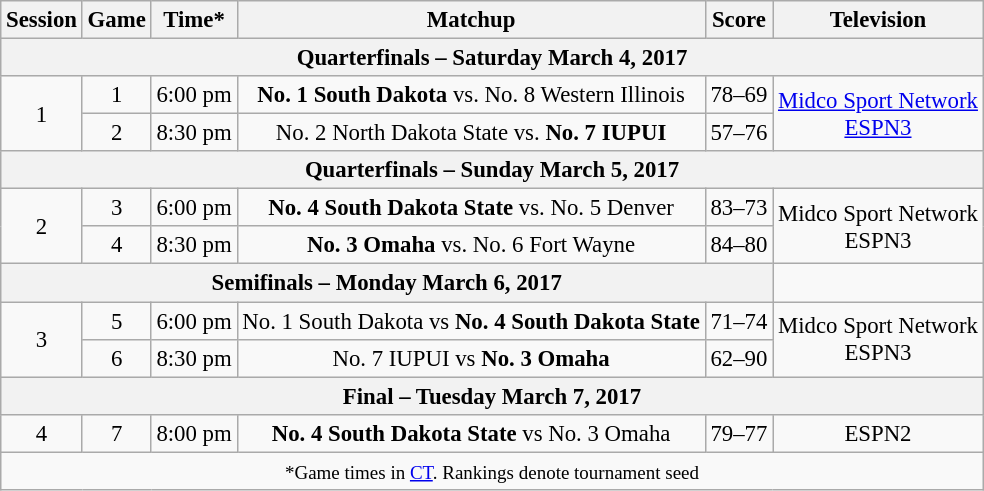<table class="wikitable" style="font-size: 95%;text-align:center">
<tr>
<th>Session</th>
<th>Game</th>
<th>Time*</th>
<th>Matchup</th>
<th>Score</th>
<th>Television</th>
</tr>
<tr>
<th colspan=6>Quarterfinals – Saturday March 4, 2017</th>
</tr>
<tr>
<td rowspan=2>1</td>
<td>1</td>
<td>6:00 pm</td>
<td><strong>No. 1 South Dakota</strong> vs. No. 8 Western Illinois</td>
<td>78–69</td>
<td rowspan=2><a href='#'>Midco Sport Network</a><br><a href='#'>ESPN3</a></td>
</tr>
<tr>
<td>2</td>
<td>8:30 pm</td>
<td>No. 2 North Dakota State vs. <strong>No. 7 IUPUI </strong></td>
<td>57–76</td>
</tr>
<tr>
<th colspan=6>Quarterfinals – Sunday March 5, 2017</th>
</tr>
<tr>
<td rowspan=2>2</td>
<td>3</td>
<td>6:00 pm</td>
<td><strong>No. 4 South Dakota State</strong> vs. No. 5 Denver</td>
<td>83–73</td>
<td rowspan=2>Midco Sport Network<br>ESPN3</td>
</tr>
<tr>
<td>4</td>
<td>8:30 pm</td>
<td><strong>No. 3 Omaha </strong> vs. No. 6 Fort Wayne</td>
<td>84–80</td>
</tr>
<tr>
<th colspan=5>Semifinals – Monday March 6, 2017</th>
</tr>
<tr>
<td rowspan=2>3</td>
<td>5</td>
<td>6:00 pm</td>
<td>No. 1 South Dakota  vs <strong>No. 4 South Dakota State</strong></td>
<td>71–74</td>
<td rowspan=2>Midco Sport Network<br>ESPN3</td>
</tr>
<tr>
<td>6</td>
<td>8:30 pm</td>
<td>No. 7 IUPUI vs <strong>No. 3 Omaha </strong></td>
<td>62–90</td>
</tr>
<tr>
<th colspan=6>Final – Tuesday March 7, 2017</th>
</tr>
<tr>
<td>4</td>
<td>7</td>
<td>8:00 pm</td>
<td><strong>No. 4 South Dakota State</strong> vs No. 3 Omaha</td>
<td>79–77</td>
<td>ESPN2</td>
</tr>
<tr>
<td colspan=6><small>*Game times in <a href='#'>CT</a>. Rankings denote tournament seed</small></td>
</tr>
</table>
